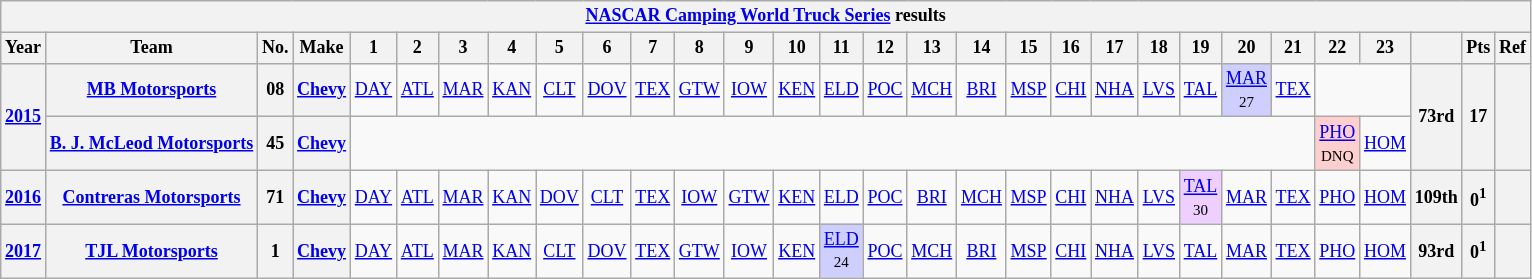<table class="wikitable" style="text-align:center; font-size:75%">
<tr>
<th colspan=45><a href='#'>NASCAR Camping World Truck Series</a> results</th>
</tr>
<tr>
<th>Year</th>
<th>Team</th>
<th>No.</th>
<th>Make</th>
<th>1</th>
<th>2</th>
<th>3</th>
<th>4</th>
<th>5</th>
<th>6</th>
<th>7</th>
<th>8</th>
<th>9</th>
<th>10</th>
<th>11</th>
<th>12</th>
<th>13</th>
<th>14</th>
<th>15</th>
<th>16</th>
<th>17</th>
<th>18</th>
<th>19</th>
<th>20</th>
<th>21</th>
<th>22</th>
<th>23</th>
<th></th>
<th>Pts</th>
<th>Ref</th>
</tr>
<tr>
<th rowspan=2><a href='#'>2015</a></th>
<th><a href='#'>MB Motorsports</a></th>
<th>08</th>
<th><a href='#'>Chevy</a></th>
<td><a href='#'>DAY</a></td>
<td><a href='#'>ATL</a></td>
<td><a href='#'>MAR</a></td>
<td><a href='#'>KAN</a></td>
<td><a href='#'>CLT</a></td>
<td><a href='#'>DOV</a></td>
<td><a href='#'>TEX</a></td>
<td><a href='#'>GTW</a></td>
<td><a href='#'>IOW</a></td>
<td><a href='#'>KEN</a></td>
<td><a href='#'>ELD</a></td>
<td><a href='#'>POC</a></td>
<td><a href='#'>MCH</a></td>
<td><a href='#'>BRI</a></td>
<td><a href='#'>MSP</a></td>
<td><a href='#'>CHI</a></td>
<td><a href='#'>NHA</a></td>
<td><a href='#'>LVS</a></td>
<td><a href='#'>TAL</a></td>
<td style="background:#CFCFFF;"><a href='#'>MAR</a><br><small>27</small></td>
<td><a href='#'>TEX</a></td>
<td colspan=2></td>
<th rowspan=2>73rd</th>
<th rowspan=2>17</th>
<th rowspan=2></th>
</tr>
<tr>
<th><a href='#'>B. J. McLeod Motorsports</a></th>
<th>45</th>
<th><a href='#'>Chevy</a></th>
<td colspan=21></td>
<td style="background:#FFCFCF;"><a href='#'>PHO</a><br><small>DNQ</small></td>
<td><a href='#'>HOM</a></td>
</tr>
<tr>
<th><a href='#'>2016</a></th>
<th><a href='#'>Contreras Motorsports</a></th>
<th>71</th>
<th><a href='#'>Chevy</a></th>
<td><a href='#'>DAY</a></td>
<td><a href='#'>ATL</a></td>
<td><a href='#'>MAR</a></td>
<td><a href='#'>KAN</a></td>
<td><a href='#'>DOV</a></td>
<td><a href='#'>CLT</a></td>
<td><a href='#'>TEX</a></td>
<td><a href='#'>IOW</a></td>
<td><a href='#'>GTW</a></td>
<td><a href='#'>KEN</a></td>
<td><a href='#'>ELD</a></td>
<td><a href='#'>POC</a></td>
<td><a href='#'>BRI</a></td>
<td><a href='#'>MCH</a></td>
<td><a href='#'>MSP</a></td>
<td><a href='#'>CHI</a></td>
<td><a href='#'>NHA</a></td>
<td><a href='#'>LVS</a></td>
<td style="background:#EFCFFF;"><a href='#'>TAL</a><br><small>30</small></td>
<td><a href='#'>MAR</a></td>
<td><a href='#'>TEX</a></td>
<td><a href='#'>PHO</a></td>
<td><a href='#'>HOM</a></td>
<th>109th</th>
<th>0<sup>1</sup></th>
<th></th>
</tr>
<tr>
<th><a href='#'>2017</a></th>
<th><a href='#'>TJL Motorsports</a></th>
<th>1</th>
<th><a href='#'>Chevy</a></th>
<td><a href='#'>DAY</a></td>
<td><a href='#'>ATL</a></td>
<td><a href='#'>MAR</a></td>
<td><a href='#'>KAN</a></td>
<td><a href='#'>CLT</a></td>
<td><a href='#'>DOV</a></td>
<td><a href='#'>TEX</a></td>
<td><a href='#'>GTW</a></td>
<td><a href='#'>IOW</a></td>
<td><a href='#'>KEN</a></td>
<td style="background:#CFCFFF;"><a href='#'>ELD</a><br><small>24</small></td>
<td><a href='#'>POC</a></td>
<td><a href='#'>MCH</a></td>
<td><a href='#'>BRI</a></td>
<td><a href='#'>MSP</a></td>
<td><a href='#'>CHI</a></td>
<td><a href='#'>NHA</a></td>
<td><a href='#'>LVS</a></td>
<td><a href='#'>TAL</a></td>
<td><a href='#'>MAR</a></td>
<td><a href='#'>TEX</a></td>
<td><a href='#'>PHO</a></td>
<td><a href='#'>HOM</a></td>
<th>93rd</th>
<th>0<sup>1</sup></th>
<th></th>
</tr>
</table>
